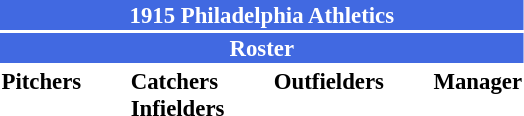<table class="toccolours" style="font-size: 95%;">
<tr>
<th colspan="10" style="background-color: #4169e1; color: white; text-align: center;">1915 Philadelphia Athletics</th>
</tr>
<tr>
<td colspan="10" style="background-color: #4169e1; color: white; text-align: center;"><strong>Roster</strong></td>
</tr>
<tr>
<td valign="top"><strong>Pitchers</strong><br>
























</td>
<td width="25px"></td>
<td valign="top"><strong>Catchers</strong><br>




<strong>Infielders</strong>

















</td>
<td width="25px"></td>
<td valign="top"><strong>Outfielders</strong><br>





</td>
<td width="25px"></td>
<td valign="top"><strong>Manager</strong><br></td>
</tr>
</table>
